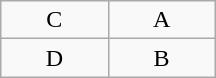<table class="wikitable" style="margin:0.5em 1em; width:9em; text-align:center;" cellpadding=5>
<tr>
<td width="50%">C</td>
<td width="50%">A</td>
</tr>
<tr>
<td width="50%">D</td>
<td width="50%">B</td>
</tr>
</table>
